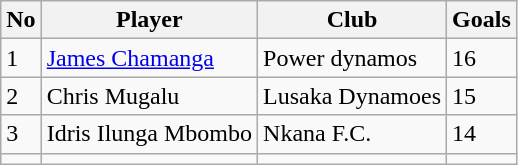<table class="wikitable">
<tr>
<th>No</th>
<th>Player</th>
<th>Club</th>
<th>Goals</th>
</tr>
<tr>
<td>1</td>
<td><a href='#'>James Chamanga</a></td>
<td>Power dynamos</td>
<td>16</td>
</tr>
<tr>
<td>2</td>
<td>Chris Mugalu</td>
<td>Lusaka Dynamoes</td>
<td>15</td>
</tr>
<tr>
<td>3</td>
<td>Idris Ilunga Mbombo</td>
<td>Nkana F.C.</td>
<td>14</td>
</tr>
<tr>
<td></td>
<td></td>
<td></td>
<td></td>
</tr>
</table>
